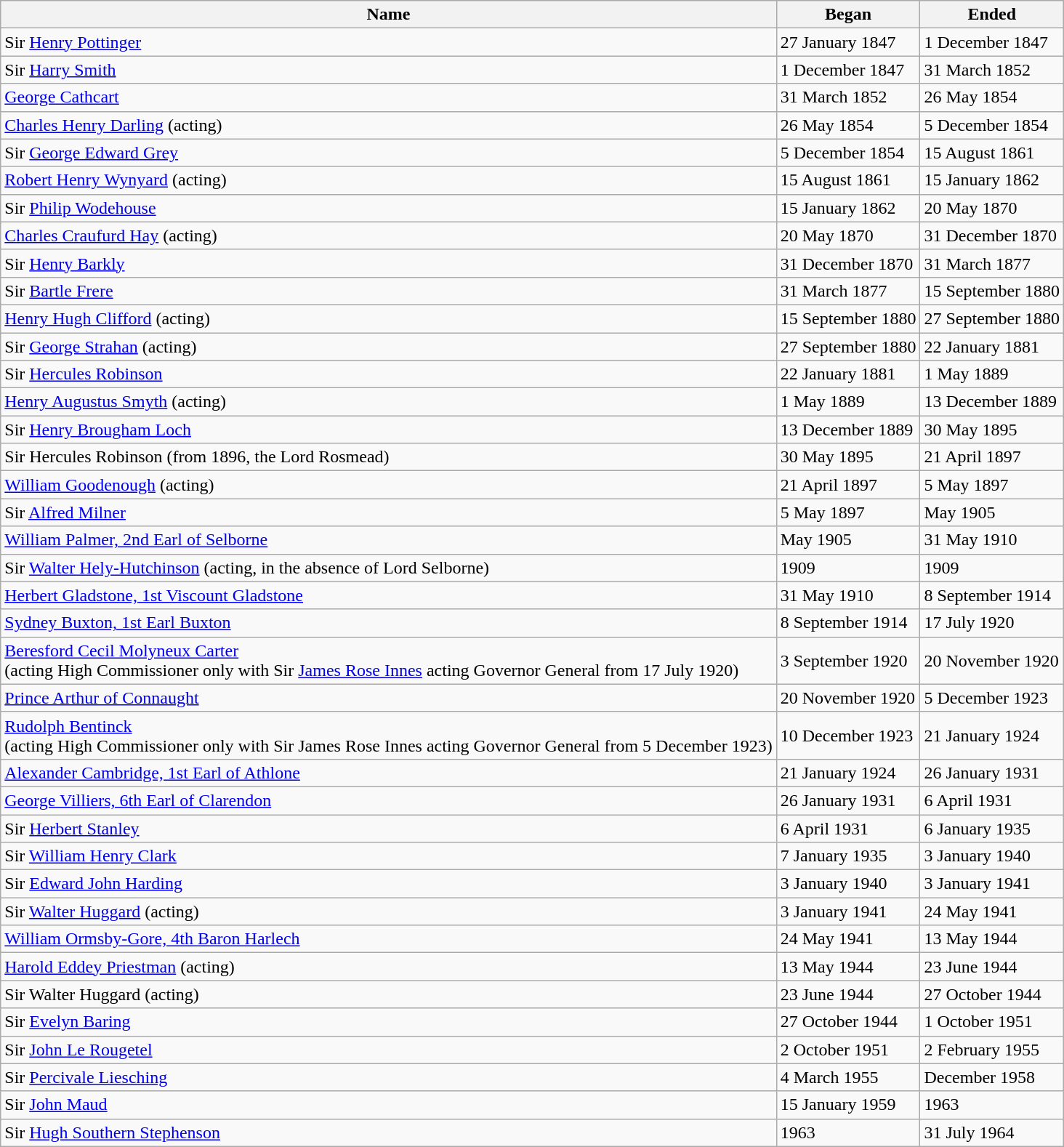<table class="wikitable">
<tr>
<th>Name</th>
<th>Began</th>
<th>Ended</th>
</tr>
<tr>
<td>Sir <a href='#'>Henry Pottinger</a></td>
<td>27 January 1847</td>
<td>1 December 1847</td>
</tr>
<tr>
<td>Sir <a href='#'>Harry Smith</a></td>
<td>1 December 1847</td>
<td>31 March 1852</td>
</tr>
<tr>
<td><a href='#'>George Cathcart</a></td>
<td>31 March 1852</td>
<td>26 May 1854</td>
</tr>
<tr>
<td><a href='#'>Charles Henry Darling</a> (acting)</td>
<td>26 May 1854</td>
<td>5 December 1854</td>
</tr>
<tr>
<td>Sir <a href='#'>George Edward Grey</a></td>
<td>5 December 1854</td>
<td>15 August 1861</td>
</tr>
<tr>
<td><a href='#'>Robert Henry Wynyard</a> (acting)</td>
<td>15 August 1861</td>
<td>15 January 1862</td>
</tr>
<tr>
<td>Sir <a href='#'>Philip Wodehouse</a></td>
<td>15 January 1862</td>
<td>20 May 1870</td>
</tr>
<tr>
<td><a href='#'>Charles Craufurd Hay</a> (acting)</td>
<td>20 May 1870</td>
<td>31 December 1870</td>
</tr>
<tr>
<td>Sir <a href='#'>Henry Barkly</a></td>
<td>31 December 1870</td>
<td>31 March 1877</td>
</tr>
<tr>
<td>Sir <a href='#'>Bartle Frere</a></td>
<td>31 March 1877</td>
<td>15 September 1880</td>
</tr>
<tr>
<td><a href='#'>Henry Hugh Clifford</a> (acting)</td>
<td>15 September 1880</td>
<td>27 September 1880</td>
</tr>
<tr>
<td>Sir <a href='#'>George Strahan</a> (acting)</td>
<td>27 September 1880</td>
<td>22 January 1881</td>
</tr>
<tr>
<td>Sir <a href='#'>Hercules Robinson</a></td>
<td>22 January 1881</td>
<td>1 May 1889</td>
</tr>
<tr>
<td><a href='#'>Henry Augustus Smyth</a> (acting)</td>
<td>1 May 1889</td>
<td>13 December 1889</td>
</tr>
<tr>
<td>Sir <a href='#'>Henry Brougham Loch</a></td>
<td>13 December 1889</td>
<td>30 May 1895</td>
</tr>
<tr>
<td>Sir Hercules Robinson (from 1896, the Lord Rosmead)</td>
<td>30 May 1895</td>
<td>21 April 1897</td>
</tr>
<tr>
<td><a href='#'>William Goodenough</a> (acting)</td>
<td>21 April 1897</td>
<td>5 May 1897</td>
</tr>
<tr>
<td>Sir <a href='#'>Alfred Milner</a></td>
<td>5 May 1897</td>
<td>May 1905</td>
</tr>
<tr>
<td><a href='#'>William Palmer, 2nd Earl of Selborne</a></td>
<td>May 1905</td>
<td>31 May 1910</td>
</tr>
<tr>
<td>Sir <a href='#'>Walter Hely-Hutchinson</a> (acting, in the absence of Lord Selborne)</td>
<td>1909</td>
<td>1909</td>
</tr>
<tr>
<td><a href='#'>Herbert Gladstone, 1st Viscount Gladstone</a></td>
<td>31 May 1910</td>
<td>8 September 1914</td>
</tr>
<tr>
<td><a href='#'>Sydney Buxton, 1st Earl Buxton</a></td>
<td>8 September 1914</td>
<td>17 July 1920</td>
</tr>
<tr>
<td><a href='#'>Beresford Cecil Molyneux Carter</a> <br>(acting High Commissioner only with Sir <a href='#'>James Rose Innes</a> acting Governor General from 17 July 1920)</td>
<td>3 September 1920</td>
<td>20 November 1920</td>
</tr>
<tr>
<td><a href='#'>Prince Arthur of Connaught</a></td>
<td>20 November 1920</td>
<td>5 December 1923</td>
</tr>
<tr>
<td><a href='#'>Rudolph Bentinck</a> <br>(acting High Commissioner only with Sir James Rose Innes acting Governor General from 5 December 1923)</td>
<td>10 December 1923</td>
<td>21 January 1924</td>
</tr>
<tr>
<td><a href='#'>Alexander Cambridge, 1st Earl of Athlone</a></td>
<td>21 January 1924</td>
<td>26 January 1931</td>
</tr>
<tr>
<td><a href='#'>George Villiers, 6th Earl of Clarendon</a></td>
<td>26 January 1931</td>
<td>6 April 1931</td>
</tr>
<tr>
<td>Sir <a href='#'>Herbert Stanley</a></td>
<td>6 April 1931</td>
<td>6 January 1935</td>
</tr>
<tr>
<td>Sir <a href='#'>William Henry Clark</a></td>
<td>7 January 1935</td>
<td>3 January 1940</td>
</tr>
<tr>
<td>Sir <a href='#'>Edward John Harding</a></td>
<td>3 January 1940</td>
<td>3 January 1941</td>
</tr>
<tr>
<td>Sir <a href='#'>Walter Huggard</a> (acting)</td>
<td>3 January 1941</td>
<td>24 May 1941</td>
</tr>
<tr>
<td><a href='#'>William Ormsby-Gore, 4th Baron Harlech</a></td>
<td>24 May 1941</td>
<td>13 May 1944</td>
</tr>
<tr>
<td><a href='#'>Harold Eddey Priestman</a> (acting)</td>
<td>13 May 1944</td>
<td>23 June 1944</td>
</tr>
<tr>
<td>Sir Walter Huggard (acting)</td>
<td>23 June 1944</td>
<td>27 October 1944</td>
</tr>
<tr>
<td>Sir <a href='#'>Evelyn Baring</a></td>
<td>27 October 1944</td>
<td>1 October 1951</td>
</tr>
<tr>
<td>Sir <a href='#'>John Le Rougetel</a></td>
<td>2 October 1951</td>
<td>2 February 1955</td>
</tr>
<tr>
<td>Sir <a href='#'>Percivale Liesching</a></td>
<td>4 March 1955</td>
<td>December 1958</td>
</tr>
<tr>
<td>Sir <a href='#'>John Maud</a></td>
<td>15 January 1959</td>
<td>1963</td>
</tr>
<tr>
<td>Sir <a href='#'>Hugh Southern Stephenson</a></td>
<td>1963</td>
<td>31 July 1964</td>
</tr>
</table>
